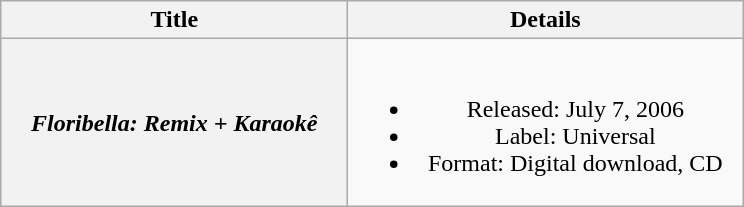<table class="wikitable plainrowheaders" style="text-align:center;">
<tr>
<th scope="col" style="width:14em;">Title</th>
<th scope="col" style="width:16em;">Details</th>
</tr>
<tr>
<th scope="row"><em>Floribella: Remix + Karaokê</em></th>
<td><br><ul><li>Released: July 7, 2006</li><li>Label: Universal</li><li>Format: Digital download, CD</li></ul></td>
</tr>
</table>
